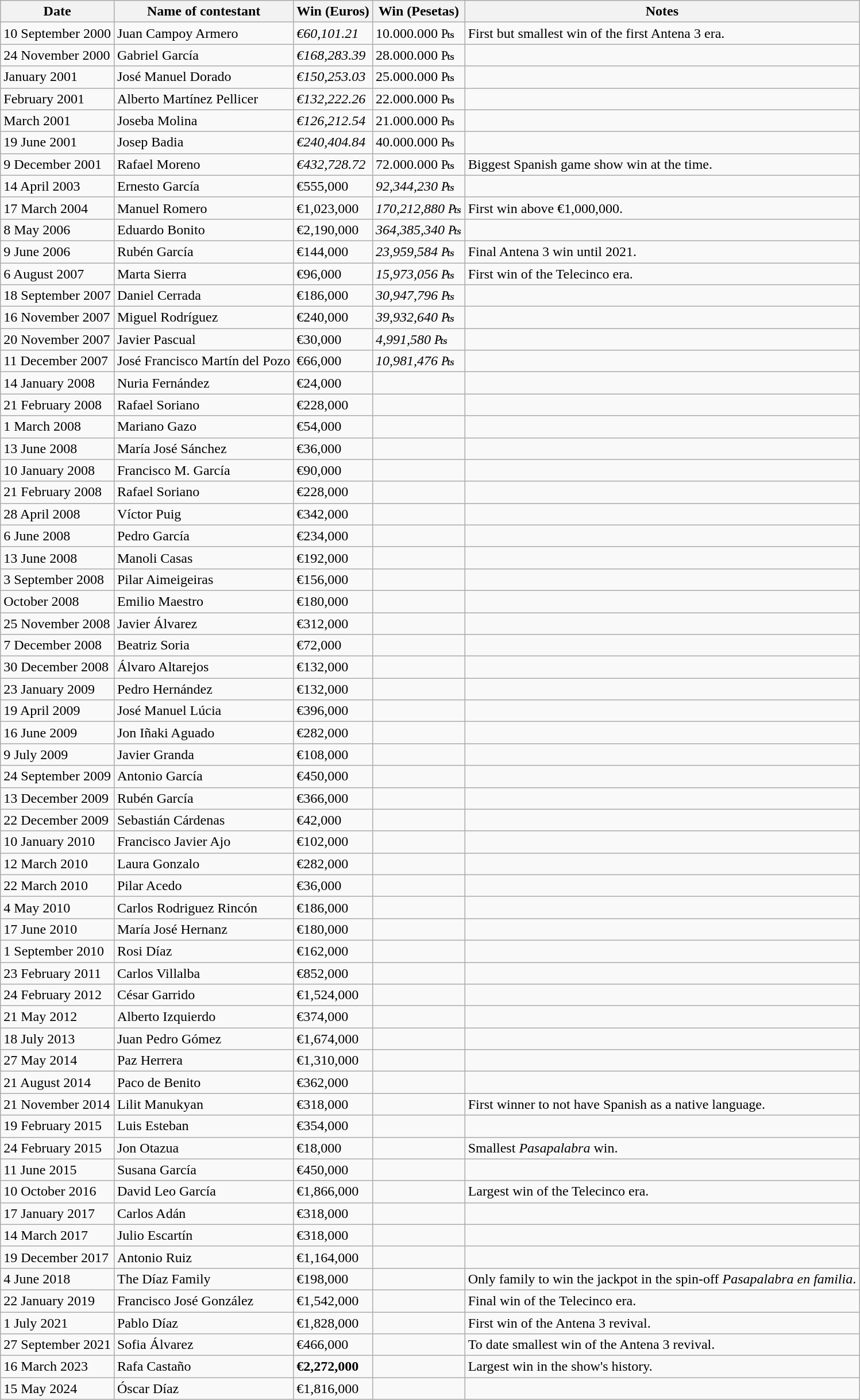<table class="wikitable">
<tr>
<th>Date</th>
<th>Name of contestant</th>
<th>Win (Euros)</th>
<th>Win (Pesetas)</th>
<th>Notes</th>
</tr>
<tr>
<td>10 September 2000</td>
<td>Juan Campoy Armero</td>
<td><em>€60,101.21</em></td>
<td>10.000.000 ₧</td>
<td>First but smallest win of the first Antena 3 era.</td>
</tr>
<tr>
<td>24 November 2000</td>
<td>Gabriel García</td>
<td><em>€168,283.39</em></td>
<td>28.000.000 ₧</td>
<td></td>
</tr>
<tr>
<td>January 2001</td>
<td>José Manuel Dorado</td>
<td><em>€150,253.03</em></td>
<td>25.000.000 ₧</td>
<td></td>
</tr>
<tr>
<td>February 2001</td>
<td>Alberto Martínez Pellicer</td>
<td><em>€132,222.26</em></td>
<td>22.000.000 ₧</td>
<td></td>
</tr>
<tr>
<td>March 2001</td>
<td>Joseba Molina</td>
<td><em>€126,212.54</em></td>
<td>21.000.000 ₧</td>
<td></td>
</tr>
<tr>
<td>19 June 2001</td>
<td>Josep Badia</td>
<td><em>€240,404.84</em></td>
<td>40.000.000 ₧</td>
<td></td>
</tr>
<tr>
<td>9 December 2001</td>
<td>Rafael Moreno</td>
<td><em>€432,728.72</em></td>
<td>72.000.000 ₧</td>
<td>Biggest Spanish game show win at the time.</td>
</tr>
<tr>
<td>14 April 2003</td>
<td>Ernesto García</td>
<td>€555,000</td>
<td><em>92,344,230 ₧</em></td>
<td></td>
</tr>
<tr>
<td>17 March 2004</td>
<td>Manuel Romero</td>
<td>€1,023,000</td>
<td><em>170,212,880 ₧</em></td>
<td>First win above €1,000,000.</td>
</tr>
<tr>
<td>8 May 2006</td>
<td>Eduardo Bonito</td>
<td>€2,190,000</td>
<td><em>364,385,340 ₧</em></td>
<td></td>
</tr>
<tr>
<td>9 June 2006</td>
<td>Rubén García</td>
<td>€144,000</td>
<td><em>23,959,584 ₧</em></td>
<td>Final Antena 3 win until 2021.</td>
</tr>
<tr>
<td>6 August 2007</td>
<td>Marta Sierra</td>
<td>€96,000</td>
<td><em>15,973,056 ₧</em></td>
<td>First win of the Telecinco era.</td>
</tr>
<tr>
<td>18 September 2007</td>
<td>Daniel Cerrada</td>
<td>€186,000</td>
<td><em>30,947,796 ₧</em></td>
<td></td>
</tr>
<tr>
<td>16 November 2007</td>
<td>Miguel Rodríguez</td>
<td>€240,000</td>
<td><em>39,932,640 ₧</em></td>
<td></td>
</tr>
<tr>
<td>20 November 2007</td>
<td>Javier Pascual</td>
<td>€30,000</td>
<td><em>4,991,580 ₧</em></td>
<td></td>
</tr>
<tr>
<td>11 December 2007</td>
<td>José Francisco Martín del Pozo</td>
<td>€66,000</td>
<td><em>10,981,476 ₧</em></td>
<td></td>
</tr>
<tr>
<td>14 January 2008</td>
<td>Nuria Fernández</td>
<td>€24,000</td>
<td></td>
<td></td>
</tr>
<tr>
<td>21 February 2008</td>
<td>Rafael Soriano</td>
<td>€228,000</td>
<td></td>
<td></td>
</tr>
<tr>
<td>1 March 2008</td>
<td>Mariano Gazo</td>
<td>€54,000</td>
<td></td>
<td></td>
</tr>
<tr>
<td>13 June 2008</td>
<td>María José Sánchez</td>
<td>€36,000</td>
<td></td>
<td></td>
</tr>
<tr>
<td>10 January 2008</td>
<td>Francisco M. García</td>
<td>€90,000</td>
<td></td>
<td></td>
</tr>
<tr>
<td>21 February 2008</td>
<td>Rafael Soriano</td>
<td>€228,000</td>
<td></td>
<td></td>
</tr>
<tr>
<td>28 April 2008</td>
<td>Víctor Puig</td>
<td>€342,000</td>
<td></td>
<td></td>
</tr>
<tr>
<td>6 June 2008</td>
<td>Pedro García</td>
<td>€234,000</td>
<td></td>
<td></td>
</tr>
<tr>
<td>13 June 2008</td>
<td>Manoli Casas</td>
<td>€192,000</td>
<td></td>
<td></td>
</tr>
<tr>
<td>3 September 2008</td>
<td>Pilar Aimeigeiras</td>
<td>€156,000</td>
<td></td>
<td></td>
</tr>
<tr>
<td>October 2008</td>
<td>Emilio Maestro</td>
<td>€180,000</td>
<td></td>
<td></td>
</tr>
<tr>
<td>25 November 2008</td>
<td>Javier Álvarez</td>
<td>€312,000</td>
<td></td>
<td></td>
</tr>
<tr>
<td>7 December 2008</td>
<td>Beatriz Soria</td>
<td>€72,000</td>
<td></td>
<td></td>
</tr>
<tr>
<td>30 December 2008</td>
<td>Álvaro Altarejos</td>
<td>€132,000</td>
<td></td>
<td></td>
</tr>
<tr>
<td>23 January 2009</td>
<td>Pedro Hernández</td>
<td>€132,000</td>
<td></td>
<td></td>
</tr>
<tr>
<td>19 April 2009</td>
<td>José Manuel Lúcia</td>
<td>€396,000</td>
<td></td>
<td></td>
</tr>
<tr>
<td>16 June 2009</td>
<td>Jon Iñaki Aguado</td>
<td>€282,000</td>
<td></td>
<td></td>
</tr>
<tr>
<td>9 July 2009</td>
<td>Javier Granda</td>
<td>€108,000</td>
<td></td>
<td></td>
</tr>
<tr>
<td>24 September 2009</td>
<td>Antonio García</td>
<td>€450,000</td>
<td></td>
<td></td>
</tr>
<tr>
<td>13 December 2009</td>
<td>Rubén García</td>
<td>€366,000</td>
<td></td>
<td></td>
</tr>
<tr>
<td>22 December 2009</td>
<td>Sebastián Cárdenas</td>
<td>€42,000</td>
<td></td>
<td></td>
</tr>
<tr>
<td>10 January 2010</td>
<td>Francisco Javier Ajo</td>
<td>€102,000</td>
<td></td>
<td></td>
</tr>
<tr>
<td>12 March 2010</td>
<td>Laura Gonzalo</td>
<td>€282,000</td>
<td></td>
<td></td>
</tr>
<tr>
<td>22 March 2010</td>
<td>Pilar Acedo</td>
<td>€36,000</td>
<td></td>
<td></td>
</tr>
<tr>
<td>4 May 2010</td>
<td>Carlos Rodriguez Rincón</td>
<td>€186,000</td>
<td></td>
<td></td>
</tr>
<tr>
<td>17 June 2010</td>
<td>María José Hernanz</td>
<td>€180,000</td>
<td></td>
<td></td>
</tr>
<tr>
<td>1 September 2010</td>
<td>Rosi Díaz</td>
<td>€162,000</td>
<td></td>
<td></td>
</tr>
<tr>
<td>23 February 2011</td>
<td>Carlos Villalba</td>
<td>€852,000</td>
<td></td>
<td></td>
</tr>
<tr>
<td>24 February 2012</td>
<td>César Garrido</td>
<td>€1,524,000</td>
<td></td>
<td></td>
</tr>
<tr>
<td>21 May 2012</td>
<td>Alberto Izquierdo</td>
<td>€374,000</td>
<td></td>
<td></td>
</tr>
<tr>
<td>18 July 2013</td>
<td>Juan Pedro Gómez</td>
<td>€1,674,000</td>
<td></td>
<td></td>
</tr>
<tr>
<td>27 May 2014</td>
<td>Paz Herrera</td>
<td>€1,310,000</td>
<td></td>
<td></td>
</tr>
<tr>
<td>21 August 2014</td>
<td>Paco de Benito</td>
<td>€362,000</td>
<td></td>
<td></td>
</tr>
<tr>
<td>21 November 2014</td>
<td>Lilit Manukyan</td>
<td>€318,000</td>
<td></td>
<td>First winner to not have Spanish as a native language.</td>
</tr>
<tr>
<td>19 February 2015</td>
<td>Luis Esteban</td>
<td>€354,000</td>
<td></td>
<td></td>
</tr>
<tr>
<td>24 February 2015</td>
<td>Jon Otazua</td>
<td>€18,000</td>
<td></td>
<td>Smallest <em>Pasapalabra</em> win.</td>
</tr>
<tr>
<td>11 June 2015</td>
<td>Susana García</td>
<td>€450,000</td>
<td></td>
<td></td>
</tr>
<tr>
<td>10 October 2016</td>
<td>David Leo García</td>
<td>€1,866,000</td>
<td></td>
<td>Largest win of the Telecinco era.</td>
</tr>
<tr>
<td>17 January 2017</td>
<td>Carlos Adán</td>
<td>€318,000</td>
<td></td>
<td></td>
</tr>
<tr>
<td>14 March 2017</td>
<td>Julio Escartín</td>
<td>€318,000</td>
<td></td>
<td></td>
</tr>
<tr>
<td>19 December 2017</td>
<td>Antonio Ruiz</td>
<td>€1,164,000</td>
<td></td>
<td></td>
</tr>
<tr>
<td>4 June 2018</td>
<td>The Díaz Family</td>
<td>€198,000</td>
<td></td>
<td>Only family to win the jackpot in the spin-off <em>Pasapalabra en familia</em>.</td>
</tr>
<tr>
<td>22 January 2019</td>
<td>Francisco José González</td>
<td>€1,542,000</td>
<td></td>
<td>Final win of the Telecinco era.</td>
</tr>
<tr>
<td>1 July 2021</td>
<td>Pablo Díaz</td>
<td>€1,828,000</td>
<td></td>
<td>First win of the Antena 3 revival.</td>
</tr>
<tr>
<td>27 September 2021</td>
<td>Sofia Álvarez</td>
<td>€466,000</td>
<td></td>
<td>To date smallest win of the Antena 3 revival.</td>
</tr>
<tr>
<td>16 March 2023</td>
<td>Rafa Castaño</td>
<td><strong>€2,272,000</strong></td>
<td></td>
<td>Largest win in the show's history.</td>
</tr>
<tr>
<td>15 May 2024</td>
<td>Óscar Díaz</td>
<td>€1,816,000</td>
<td></td>
<td></td>
</tr>
</table>
